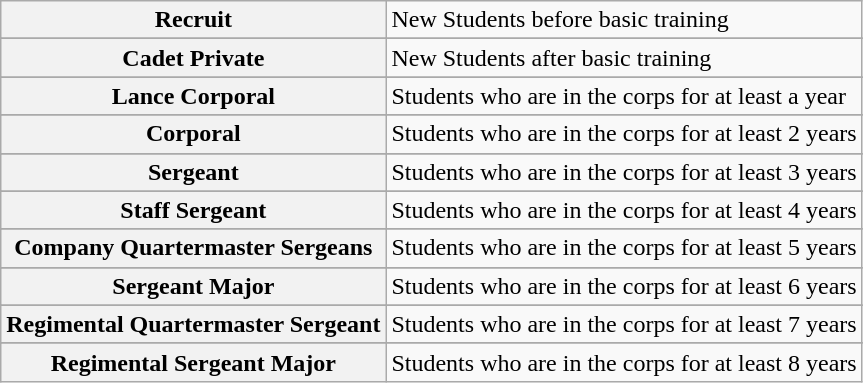<table class="wikitable" border="1">
<tr>
<th>Recruit</th>
<td>New Students before basic training</td>
</tr>
<tr>
</tr>
<tr>
<th>Cadet Private</th>
<td>New Students after basic training</td>
</tr>
<tr>
</tr>
<tr>
<th>Lance Corporal</th>
<td>Students who are in the corps for at least a year</td>
</tr>
<tr>
</tr>
<tr>
<th>Corporal</th>
<td>Students who are in the corps for at least 2 years</td>
</tr>
<tr>
</tr>
<tr>
<th>Sergeant</th>
<td>Students who are in the corps for at least 3 years</td>
</tr>
<tr>
</tr>
<tr>
<th>Staff Sergeant</th>
<td>Students who are in the corps for at least 4 years</td>
</tr>
<tr>
</tr>
<tr>
<th>Company Quartermaster Sergeans</th>
<td>Students who are in the corps for at least 5 years</td>
</tr>
<tr>
</tr>
<tr>
<th>Sergeant Major</th>
<td>Students who are in the corps for at least 6 years</td>
</tr>
<tr>
</tr>
<tr>
<th>Regimental Quartermaster Sergeant</th>
<td>Students who are in the corps for at least 7 years</td>
</tr>
<tr>
</tr>
<tr>
<th>Regimental Sergeant Major</th>
<td>Students who are in the corps for at least 8 years</td>
</tr>
</table>
